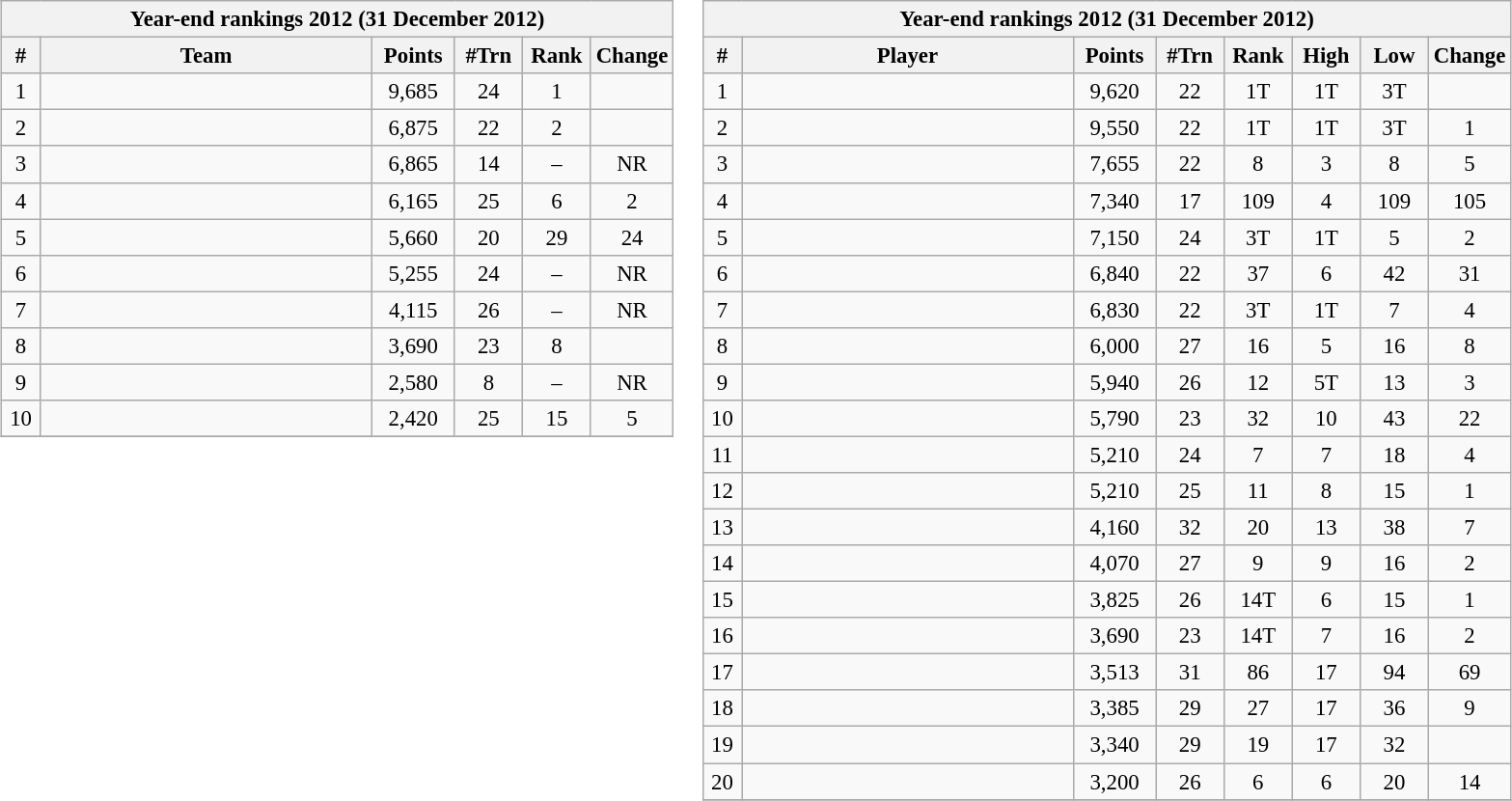<table>
<tr style=vertical-align:top>
<td><br><table class=wikitable style=font-size:95%;text-align:center>
<tr>
<th colspan=6>Year-end rankings 2012 (31 December 2012)</th>
</tr>
<tr>
<th width=20>#</th>
<th width=222>Team</th>
<th width=50>Points</th>
<th width=40>#Trn</th>
<th width=40>Rank</th>
<th width=50>Change</th>
</tr>
<tr>
<td>1</td>
<td align=left><br></td>
<td>9,685</td>
<td>24</td>
<td>1</td>
<td></td>
</tr>
<tr>
<td>2</td>
<td align=left><br></td>
<td>6,875</td>
<td>22</td>
<td>2</td>
<td></td>
</tr>
<tr>
<td>3</td>
<td align=left><br></td>
<td>6,865</td>
<td>14</td>
<td>–</td>
<td> NR</td>
</tr>
<tr>
<td>4</td>
<td align=left><br></td>
<td>6,165</td>
<td>25</td>
<td>6</td>
<td> 2</td>
</tr>
<tr>
<td>5</td>
<td align=left><br></td>
<td>5,660</td>
<td>20</td>
<td>29</td>
<td> 24</td>
</tr>
<tr>
<td>6</td>
<td align=left><br></td>
<td>5,255</td>
<td>24</td>
<td>–</td>
<td> NR</td>
</tr>
<tr>
<td>7</td>
<td align=left><br></td>
<td>4,115</td>
<td>26</td>
<td>–</td>
<td> NR</td>
</tr>
<tr>
<td>8</td>
<td align=left><br></td>
<td>3,690</td>
<td>23</td>
<td>8</td>
<td></td>
</tr>
<tr>
<td>9</td>
<td align=left><br></td>
<td>2,580</td>
<td>8</td>
<td>–</td>
<td> NR</td>
</tr>
<tr>
<td>10</td>
<td align=left><br></td>
<td>2,420</td>
<td>25</td>
<td>15</td>
<td> 5</td>
</tr>
<tr>
</tr>
</table>
</td>
<td><br><table class=wikitable style=font-size:95%;text-align:center>
<tr>
<th colspan=8>Year-end rankings 2012 (31 December 2012)</th>
</tr>
<tr>
<th width=20>#</th>
<th width=222>Player</th>
<th width=50>Points</th>
<th width=40>#Trn</th>
<th width=40>Rank</th>
<th width=40>High</th>
<th width=40>Low</th>
<th width=50>Change</th>
</tr>
<tr>
<td>1</td>
<td align=left></td>
<td>9,620</td>
<td>22</td>
<td>1T</td>
<td>1T</td>
<td>3T</td>
<td></td>
</tr>
<tr>
<td>2</td>
<td align=left></td>
<td>9,550</td>
<td>22</td>
<td>1T</td>
<td>1T</td>
<td>3T</td>
<td> 1</td>
</tr>
<tr>
<td>3</td>
<td align=left></td>
<td>7,655</td>
<td>22</td>
<td>8</td>
<td>3</td>
<td>8</td>
<td> 5</td>
</tr>
<tr>
<td>4</td>
<td align=left></td>
<td>7,340</td>
<td>17</td>
<td>109</td>
<td>4</td>
<td>109</td>
<td> 105</td>
</tr>
<tr>
<td>5</td>
<td align=left></td>
<td>7,150</td>
<td>24</td>
<td>3T</td>
<td>1T</td>
<td>5</td>
<td> 2</td>
</tr>
<tr>
<td>6</td>
<td align=left></td>
<td>6,840</td>
<td>22</td>
<td>37</td>
<td>6</td>
<td>42</td>
<td> 31</td>
</tr>
<tr>
<td>7</td>
<td align=left></td>
<td>6,830</td>
<td>22</td>
<td>3T</td>
<td>1T</td>
<td>7</td>
<td> 4</td>
</tr>
<tr>
<td>8</td>
<td align=left></td>
<td>6,000</td>
<td>27</td>
<td>16</td>
<td>5</td>
<td>16</td>
<td> 8</td>
</tr>
<tr>
<td>9</td>
<td align=left></td>
<td>5,940</td>
<td>26</td>
<td>12</td>
<td>5T</td>
<td>13</td>
<td> 3</td>
</tr>
<tr>
<td>10</td>
<td align=left></td>
<td>5,790</td>
<td>23</td>
<td>32</td>
<td>10</td>
<td>43</td>
<td> 22</td>
</tr>
<tr>
<td>11</td>
<td align=left></td>
<td>5,210</td>
<td>24</td>
<td>7</td>
<td>7</td>
<td>18</td>
<td> 4</td>
</tr>
<tr>
<td>12</td>
<td align=left></td>
<td>5,210</td>
<td>25</td>
<td>11</td>
<td>8</td>
<td>15</td>
<td> 1</td>
</tr>
<tr>
<td>13</td>
<td align=left></td>
<td>4,160</td>
<td>32</td>
<td>20</td>
<td>13</td>
<td>38</td>
<td> 7</td>
</tr>
<tr>
<td>14</td>
<td align=left></td>
<td>4,070</td>
<td>27</td>
<td>9</td>
<td>9</td>
<td>16</td>
<td> 2</td>
</tr>
<tr>
<td>15</td>
<td align=left></td>
<td>3,825</td>
<td>26</td>
<td>14T</td>
<td>6</td>
<td>15</td>
<td> 1</td>
</tr>
<tr>
<td>16</td>
<td align=left></td>
<td>3,690</td>
<td>23</td>
<td>14T</td>
<td>7</td>
<td>16</td>
<td> 2</td>
</tr>
<tr>
<td>17</td>
<td align=left></td>
<td>3,513</td>
<td>31</td>
<td>86</td>
<td>17</td>
<td>94</td>
<td> 69</td>
</tr>
<tr>
<td>18</td>
<td align=left></td>
<td>3,385</td>
<td>29</td>
<td>27</td>
<td>17</td>
<td>36</td>
<td> 9</td>
</tr>
<tr>
<td>19</td>
<td align=left></td>
<td>3,340</td>
<td>29</td>
<td>19</td>
<td>17</td>
<td>32</td>
<td></td>
</tr>
<tr>
<td>20</td>
<td align=left></td>
<td>3,200</td>
<td>26</td>
<td>6</td>
<td>6</td>
<td>20</td>
<td> 14</td>
</tr>
<tr>
</tr>
</table>
</td>
<td></td>
</tr>
<tr>
</tr>
</table>
